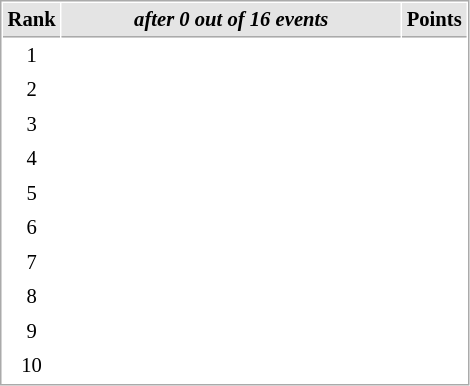<table cellspacing="1" cellpadding="3" style="border:1px solid #AAAAAA;font-size:86%">
<tr style="background-color: #E4E4E4;">
<th style="border-bottom:1px solid #AAAAAA" width=10>Rank</th>
<th style="border-bottom:1px solid #AAAAAA" width=220><em>after 0 out of 16 events</em></th>
<th style="border-bottom:1px solid #AAAAAA" width=20 align=right>Points</th>
</tr>
<tr>
<td align=center>1</td>
<td></td>
<td align=right></td>
</tr>
<tr>
<td align=center>2</td>
<td></td>
<td align=right></td>
</tr>
<tr>
<td align=center>3</td>
<td></td>
<td align=right></td>
</tr>
<tr>
<td align=center>4</td>
<td></td>
<td align=right></td>
</tr>
<tr>
<td align=center>5</td>
<td></td>
<td align=right></td>
</tr>
<tr>
<td align=center>6</td>
<td></td>
<td align=right></td>
</tr>
<tr>
<td align=center>7</td>
<td></td>
<td align=right></td>
</tr>
<tr>
<td align=center>8</td>
<td></td>
<td align=right></td>
</tr>
<tr>
<td align=center>9</td>
<td></td>
<td align=right></td>
</tr>
<tr>
<td align=center>10</td>
<td></td>
<td align=right></td>
</tr>
</table>
